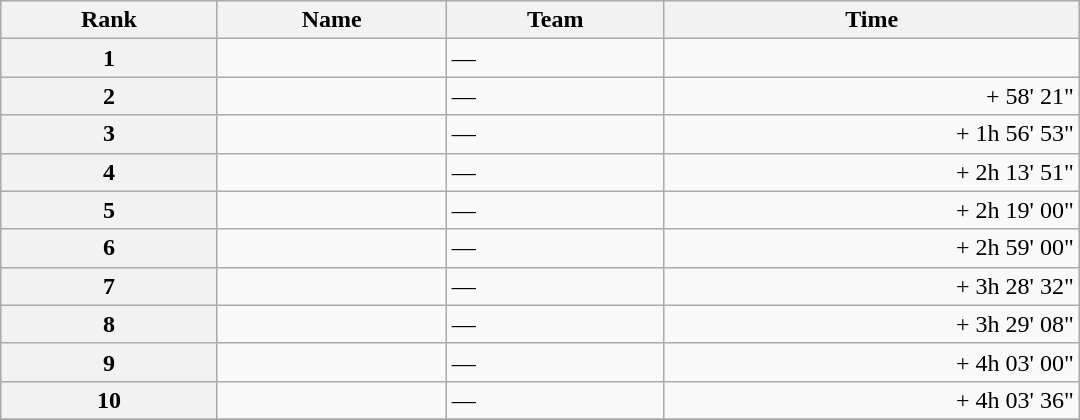<table class="wikitable" style="width:45em;margin-bottom:0;">
<tr>
<th>Rank</th>
<th>Name</th>
<th>Team</th>
<th>Time</th>
</tr>
<tr>
<th style="text-align:center">1</th>
<td></td>
<td>—</td>
<td align="right"></td>
</tr>
<tr>
<th style="text-align:center">2</th>
<td></td>
<td>—</td>
<td align="right">+ 58' 21"</td>
</tr>
<tr>
<th style="text-align:center">3</th>
<td></td>
<td>—</td>
<td align="right">+ 1h 56' 53"</td>
</tr>
<tr>
<th style="text-align:center">4</th>
<td></td>
<td>—</td>
<td align="right">+ 2h 13' 51"</td>
</tr>
<tr>
<th style="text-align:center">5</th>
<td></td>
<td>—</td>
<td align="right">+ 2h 19' 00"</td>
</tr>
<tr>
<th style="text-align:center">6</th>
<td></td>
<td>—</td>
<td align="right">+ 2h 59' 00"</td>
</tr>
<tr>
<th style="text-align:center">7</th>
<td></td>
<td>—</td>
<td align="right">+ 3h 28' 32"</td>
</tr>
<tr>
<th style="text-align:center">8</th>
<td></td>
<td>—</td>
<td align="right">+ 3h 29' 08"</td>
</tr>
<tr>
<th style="text-align:center">9</th>
<td></td>
<td>—</td>
<td align="right">+ 4h 03' 00"</td>
</tr>
<tr>
<th style="text-align:center">10</th>
<td></td>
<td>—</td>
<td align="right">+ 4h 03' 36"</td>
</tr>
<tr>
</tr>
</table>
